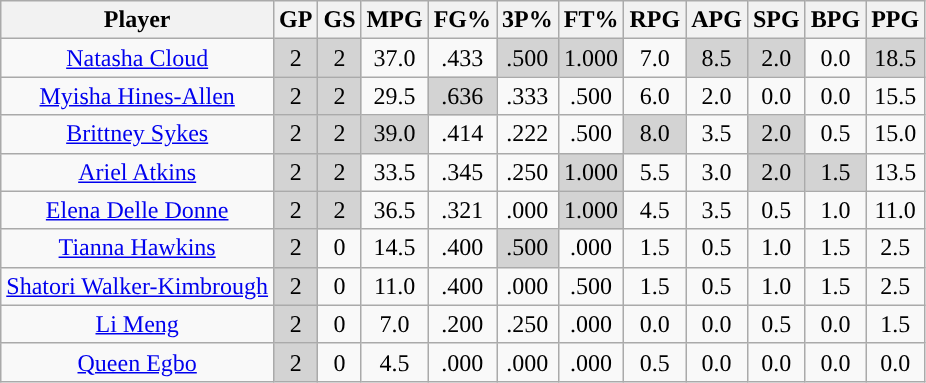<table class="wikitable sortable" style="text-align:center;">
<tr>
<th>Player</th>
<th>GP</th>
<th>GS</th>
<th>MPG</th>
<th>FG%</th>
<th>3P%</th>
<th>FT%</th>
<th>RPG</th>
<th>APG</th>
<th>SPG</th>
<th>BPG</th>
<th>PPG</th>
</tr>
<tr>
<td><a href='#'>Natasha Cloud</a></td>
<td style="background:#D3D3D3;">2</td>
<td style="background:#D3D3D3;">2</td>
<td>37.0</td>
<td>.433</td>
<td style="background:#D3D3D3;">.500</td>
<td style="background:#D3D3D3;">1.000</td>
<td>7.0</td>
<td style="background:#D3D3D3;">8.5</td>
<td style="background:#D3D3D3;">2.0</td>
<td>0.0</td>
<td style="background:#D3D3D3;">18.5</td>
</tr>
<tr>
<td><a href='#'>Myisha Hines-Allen</a></td>
<td style="background:#D3D3D3;">2</td>
<td style="background:#D3D3D3;">2</td>
<td>29.5</td>
<td style="background:#D3D3D3;">.636</td>
<td>.333</td>
<td>.500</td>
<td>6.0</td>
<td>2.0</td>
<td>0.0</td>
<td>0.0</td>
<td>15.5</td>
</tr>
<tr>
<td><a href='#'>Brittney Sykes</a></td>
<td style="background:#D3D3D3;">2</td>
<td style="background:#D3D3D3;">2</td>
<td style="background:#D3D3D3;">39.0</td>
<td>.414</td>
<td>.222</td>
<td>.500</td>
<td style="background:#D3D3D3;">8.0</td>
<td>3.5</td>
<td style="background:#D3D3D3;">2.0</td>
<td>0.5</td>
<td>15.0</td>
</tr>
<tr>
<td><a href='#'>Ariel Atkins</a></td>
<td style="background:#D3D3D3;">2</td>
<td style="background:#D3D3D3;">2</td>
<td>33.5</td>
<td>.345</td>
<td>.250</td>
<td style="background:#D3D3D3;">1.000</td>
<td>5.5</td>
<td>3.0</td>
<td style="background:#D3D3D3;">2.0</td>
<td style="background:#D3D3D3;">1.5</td>
<td>13.5</td>
</tr>
<tr>
<td><a href='#'>Elena Delle Donne</a></td>
<td style="background:#D3D3D3;">2</td>
<td style="background:#D3D3D3;">2</td>
<td>36.5</td>
<td>.321</td>
<td>.000</td>
<td style="background:#D3D3D3;">1.000</td>
<td>4.5</td>
<td>3.5</td>
<td>0.5</td>
<td>1.0</td>
<td>11.0</td>
</tr>
<tr>
<td><a href='#'>Tianna Hawkins</a></td>
<td style="background:#D3D3D3;">2</td>
<td>0</td>
<td>14.5</td>
<td>.400</td>
<td style="background:#D3D3D3;">.500</td>
<td>.000</td>
<td>1.5</td>
<td>0.5</td>
<td>1.0</td>
<td>1.5</td>
<td>2.5</td>
</tr>
<tr>
<td><a href='#'>Shatori Walker-Kimbrough</a></td>
<td style="background:#D3D3D3;">2</td>
<td>0</td>
<td>11.0</td>
<td>.400</td>
<td>.000</td>
<td>.500</td>
<td>1.5</td>
<td>0.5</td>
<td>1.0</td>
<td>1.5</td>
<td>2.5</td>
</tr>
<tr>
<td><a href='#'>Li Meng</a></td>
<td style="background:#D3D3D3;">2</td>
<td>0</td>
<td>7.0</td>
<td>.200</td>
<td>.250</td>
<td>.000</td>
<td>0.0</td>
<td>0.0</td>
<td>0.5</td>
<td>0.0</td>
<td>1.5</td>
</tr>
<tr>
<td><a href='#'>Queen Egbo</a></td>
<td style="background:#D3D3D3;">2</td>
<td>0</td>
<td>4.5</td>
<td>.000</td>
<td>.000</td>
<td>.000</td>
<td>0.5</td>
<td>0.0</td>
<td>0.0</td>
<td>0.0</td>
<td>0.0</td>
</tr>
</table>
